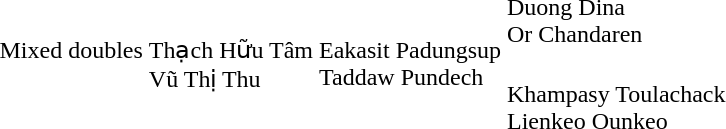<table>
<tr>
<td rowspan=2>Mixed doubles</td>
<td rowspan=2 nowrap=true><br>Thạch Hữu Tâm<br>Vũ Thị Thu</td>
<td rowspan=2 nowrap=true><br>Eakasit Padungsup<br>Taddaw Pundech</td>
<td><br>Duong Dina<br>Or Chandaren</td>
</tr>
<tr>
<td nowrap=true><br>Khampasy Toulachack<br>Lienkeo Ounkeo</td>
</tr>
<tr>
</tr>
</table>
